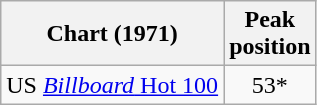<table class="wikitable">
<tr>
<th>Chart (1971)</th>
<th>Peak<br>position</th>
</tr>
<tr>
<td>US <a href='#'><em>Billboard</em> Hot 100</a></td>
<td style="text-align:center;">53*</td>
</tr>
</table>
